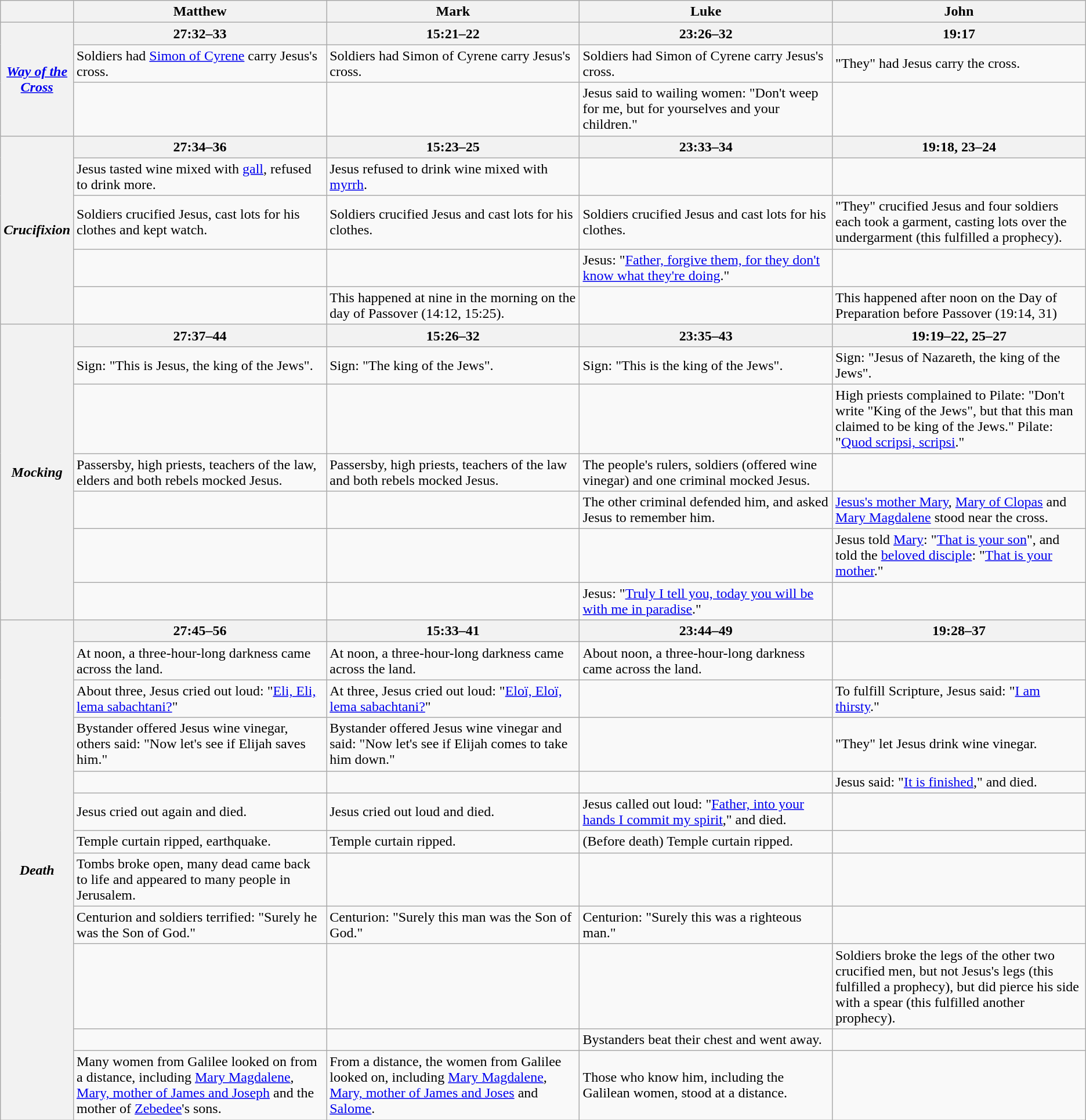<table class="wikitable">
<tr>
<th></th>
<th style="width:24%">Matthew</th>
<th style="width:24%">Mark</th>
<th style="width:24%">Luke</th>
<th style="width:24%">John</th>
</tr>
<tr>
<th rowspan="3"><em><a href='#'>Way of the Cross</a></em></th>
<th>27:32–33</th>
<th>15:21–22</th>
<th>23:26–32</th>
<th>19:17</th>
</tr>
<tr>
<td>Soldiers had <a href='#'>Simon of Cyrene</a> carry Jesus's cross.</td>
<td>Soldiers had Simon of Cyrene carry  Jesus's cross.</td>
<td>Soldiers had Simon of Cyrene carry Jesus's cross.</td>
<td>"They" had Jesus carry the cross.</td>
</tr>
<tr>
<td></td>
<td></td>
<td>Jesus said to wailing women: "Don't weep for me, but for yourselves and your children."</td>
<td></td>
</tr>
<tr>
<th rowspan="5"><em>Crucifixion</em></th>
<th>27:34–36</th>
<th>15:23–25</th>
<th>23:33–34</th>
<th>19:18, 23–24</th>
</tr>
<tr>
<td>Jesus tasted wine mixed with <a href='#'>gall</a>, refused to drink more.</td>
<td>Jesus refused to drink wine mixed with <a href='#'>myrrh</a>.</td>
<td></td>
<td></td>
</tr>
<tr>
<td>Soldiers crucified Jesus, cast lots for his clothes and kept watch.</td>
<td>Soldiers crucified Jesus and cast lots for his clothes.</td>
<td>Soldiers crucified Jesus and cast lots for his clothes.</td>
<td>"They" crucified Jesus and four soldiers each took a garment, casting lots over the undergarment (this fulfilled a prophecy).</td>
</tr>
<tr>
<td></td>
<td></td>
<td>Jesus: "<a href='#'>Father, forgive them, for they don't know what they're doing</a>."</td>
<td></td>
</tr>
<tr>
<td></td>
<td>This happened at nine in the morning on the day of Passover (14:12, 15:25).</td>
<td></td>
<td>This happened after noon on the Day of Preparation before Passover (19:14, 31)</td>
</tr>
<tr>
<th rowspan="7"><em>Mocking</em></th>
<th>27:37–44</th>
<th>15:26–32</th>
<th>23:35–43</th>
<th>19:19–22, 25–27</th>
</tr>
<tr>
<td>Sign: "This is Jesus, the king of the Jews".</td>
<td>Sign: "The king of the Jews".</td>
<td>Sign: "This is the king of the Jews".</td>
<td>Sign: "Jesus of Nazareth, the king of the Jews".</td>
</tr>
<tr>
<td></td>
<td></td>
<td></td>
<td>High priests complained to Pilate: "Don't write "King of the Jews", but that this man claimed to be king of the Jews." Pilate: "<a href='#'>Quod scripsi, scripsi</a>."</td>
</tr>
<tr>
<td>Passersby, high priests, teachers of the law, elders and both rebels mocked Jesus.</td>
<td>Passersby, high priests, teachers of the law and both rebels mocked Jesus.</td>
<td>The people's rulers, soldiers (offered wine vinegar) and one criminal mocked Jesus.</td>
<td></td>
</tr>
<tr>
<td></td>
<td></td>
<td>The other criminal defended him, and asked Jesus to remember him.</td>
<td><a href='#'>Jesus's mother Mary</a>, <a href='#'>Mary of Clopas</a> and <a href='#'>Mary Magdalene</a> stood near the cross.</td>
</tr>
<tr>
<td></td>
<td></td>
<td></td>
<td>Jesus told <a href='#'>Mary</a>: "<a href='#'>That is your son</a>", and told the <a href='#'>beloved disciple</a>: "<a href='#'>That is your mother</a>."</td>
</tr>
<tr>
<td></td>
<td></td>
<td>Jesus: "<a href='#'>Truly I tell you, today you will be with me in paradise</a>."</td>
<td></td>
</tr>
<tr>
<th rowspan="12"><em>Death</em></th>
<th>27:45–56</th>
<th>15:33–41</th>
<th>23:44–49</th>
<th>19:28–37</th>
</tr>
<tr>
<td>At noon, a three-hour-long darkness came across the land.</td>
<td>At noon, a three-hour-long darkness came across the land.</td>
<td>About noon, a three-hour-long darkness came across the land.</td>
<td></td>
</tr>
<tr>
<td>About three, Jesus cried out loud: "<a href='#'>Eli, Eli, lema sabachtani?</a>"</td>
<td>At three, Jesus cried out loud: "<a href='#'>Eloï, Eloï, lema sabachtani?</a>"</td>
<td></td>
<td>To fulfill Scripture, Jesus said: "<a href='#'>I am thirsty</a>."</td>
</tr>
<tr>
<td>Bystander offered Jesus wine vinegar, others said: "Now let's see if Elijah saves him."</td>
<td>Bystander offered Jesus wine vinegar and said: "Now let's see if Elijah comes to take him down."</td>
<td></td>
<td>"They" let Jesus drink wine vinegar.</td>
</tr>
<tr>
<td></td>
<td></td>
<td></td>
<td>Jesus said: "<a href='#'>It is finished</a>," and died.</td>
</tr>
<tr>
<td>Jesus cried out again and died.</td>
<td>Jesus cried out loud and died.</td>
<td>Jesus called out loud: "<a href='#'>Father, into your hands I commit my spirit</a>," and died.</td>
<td></td>
</tr>
<tr>
<td>Temple curtain ripped, earthquake.</td>
<td>Temple curtain ripped.</td>
<td>(Before death) Temple curtain ripped.</td>
<td></td>
</tr>
<tr>
<td>Tombs broke open, many dead came back to life and appeared to many people in Jerusalem.</td>
<td></td>
<td></td>
<td></td>
</tr>
<tr>
<td>Centurion and soldiers terrified: "Surely he was the Son of God."</td>
<td>Centurion: "Surely this man was the Son of God."</td>
<td>Centurion: "Surely this was a righteous man."</td>
<td></td>
</tr>
<tr>
<td></td>
<td></td>
<td></td>
<td>Soldiers broke the legs of the other two crucified men, but not Jesus's legs (this fulfilled a prophecy), but did pierce his side with a spear (this fulfilled another prophecy).</td>
</tr>
<tr>
<td></td>
<td></td>
<td>Bystanders beat their chest and went away.</td>
<td></td>
</tr>
<tr>
<td>Many women from Galilee looked on from a distance, including <a href='#'>Mary Magdalene</a>, <a href='#'>Mary, mother of James and Joseph</a> and the mother of <a href='#'>Zebedee</a>'s sons.</td>
<td>From a distance, the women from Galilee looked on, including <a href='#'>Mary Magdalene</a>, <a href='#'>Mary, mother of James and Joses</a> and <a href='#'>Salome</a>.</td>
<td>Those who know him, including the Galilean women, stood at a distance.</td>
<td></td>
</tr>
</table>
